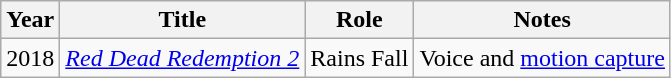<table class="wikitable sortable">
<tr>
<th>Year</th>
<th>Title</th>
<th>Role</th>
<th class="unsortable">Notes</th>
</tr>
<tr>
<td>2018</td>
<td><em><a href='#'>Red Dead Redemption 2</a></em></td>
<td>Rains Fall</td>
<td>Voice and <a href='#'>motion capture</a></td>
</tr>
</table>
